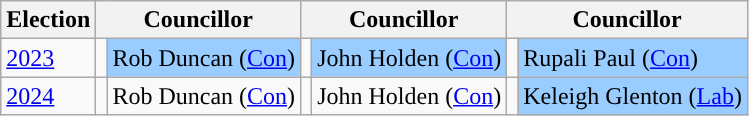<table class="wikitable">
<tr>
<th>Election</th>
<th colspan="2">Councillor</th>
<th colspan="2">Councillor</th>
<th colspan="2">Councillor</th>
</tr>
<tr>
<td><a href='#'>2023</a></td>
<td style="background-color: "></td>
<td bgcolor="#99CCFF">Rob Duncan  (<a href='#'>Con</a>)</td>
<td style="background-color: "></td>
<td bgcolor="#99CCFF">John Holden (<a href='#'>Con</a>)</td>
<td style="background-color: "></td>
<td bgcolor="#99CCFF">Rupali Paul (<a href='#'>Con</a>)</td>
</tr>
<tr>
<td><a href='#'>2024</a></td>
<td style="background-color: "></td>
<td bgcolor=>Rob Duncan  (<a href='#'>Con</a>)</td>
<td style="background-color: "></td>
<td bgcolor=>John Holden (<a href='#'>Con</a>)</td>
<td style="background-color: "></td>
<td bgcolor="#99CCFF">Keleigh Glenton (<a href='#'>Lab</a>)</td>
</tr>
</table>
